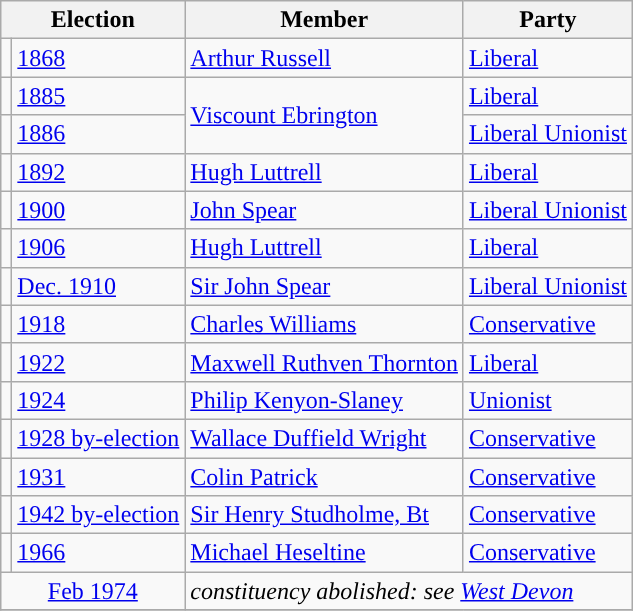<table class="wikitable">
<tr>
<th colspan="2">Election</th>
<th>Member</th>
<th>Party</th>
</tr>
<tr>
<td style="color:inherit;background-color: "></td>
<td><a href='#'>1868</a></td>
<td><a href='#'>Arthur Russell</a></td>
<td><a href='#'>Liberal</a></td>
</tr>
<tr>
<td style="color:inherit;background-color: "></td>
<td><a href='#'>1885</a></td>
<td rowspan="2"><a href='#'>Viscount Ebrington</a></td>
<td><a href='#'>Liberal</a></td>
</tr>
<tr>
<td style="color:inherit;background-color: "></td>
<td><a href='#'>1886</a></td>
<td><a href='#'>Liberal Unionist</a></td>
</tr>
<tr>
<td style="color:inherit;background-color: "></td>
<td><a href='#'>1892</a></td>
<td><a href='#'>Hugh Luttrell</a></td>
<td><a href='#'>Liberal</a></td>
</tr>
<tr>
<td style="color:inherit;background-color: "></td>
<td><a href='#'>1900</a></td>
<td><a href='#'>John Spear</a></td>
<td><a href='#'>Liberal Unionist</a></td>
</tr>
<tr>
<td style="color:inherit;background-color: "></td>
<td><a href='#'>1906</a></td>
<td><a href='#'>Hugh Luttrell</a></td>
<td><a href='#'>Liberal</a></td>
</tr>
<tr>
<td style="color:inherit;background-color: "></td>
<td><a href='#'>Dec. 1910</a></td>
<td><a href='#'>Sir John Spear</a></td>
<td><a href='#'>Liberal Unionist</a></td>
</tr>
<tr>
<td style="color:inherit;background-color: "></td>
<td><a href='#'>1918</a></td>
<td><a href='#'>Charles Williams</a></td>
<td><a href='#'>Conservative</a></td>
</tr>
<tr>
<td style="color:inherit;background-color: "></td>
<td><a href='#'>1922</a></td>
<td><a href='#'>Maxwell Ruthven Thornton</a></td>
<td><a href='#'>Liberal</a></td>
</tr>
<tr>
<td style="color:inherit;background-color: "></td>
<td><a href='#'>1924</a></td>
<td><a href='#'>Philip Kenyon-Slaney</a></td>
<td><a href='#'>Unionist</a></td>
</tr>
<tr>
<td style="color:inherit;background-color: "></td>
<td><a href='#'>1928 by-election</a></td>
<td><a href='#'>Wallace Duffield Wright</a></td>
<td><a href='#'>Conservative</a></td>
</tr>
<tr>
<td style="color:inherit;background-color: "></td>
<td><a href='#'>1931</a></td>
<td><a href='#'>Colin Patrick</a></td>
<td><a href='#'>Conservative</a></td>
</tr>
<tr>
<td style="color:inherit;background-color: "></td>
<td><a href='#'>1942 by-election</a></td>
<td><a href='#'>Sir Henry Studholme, Bt</a></td>
<td><a href='#'>Conservative</a></td>
</tr>
<tr>
<td style="color:inherit;background-color: "></td>
<td><a href='#'>1966</a></td>
<td><a href='#'>Michael Heseltine</a></td>
<td><a href='#'>Conservative</a></td>
</tr>
<tr>
<td colspan="2" align="center"><a href='#'>Feb 1974</a></td>
<td colspan="2"><em>constituency abolished: see <a href='#'>West Devon</a></em></td>
</tr>
<tr>
</tr>
</table>
